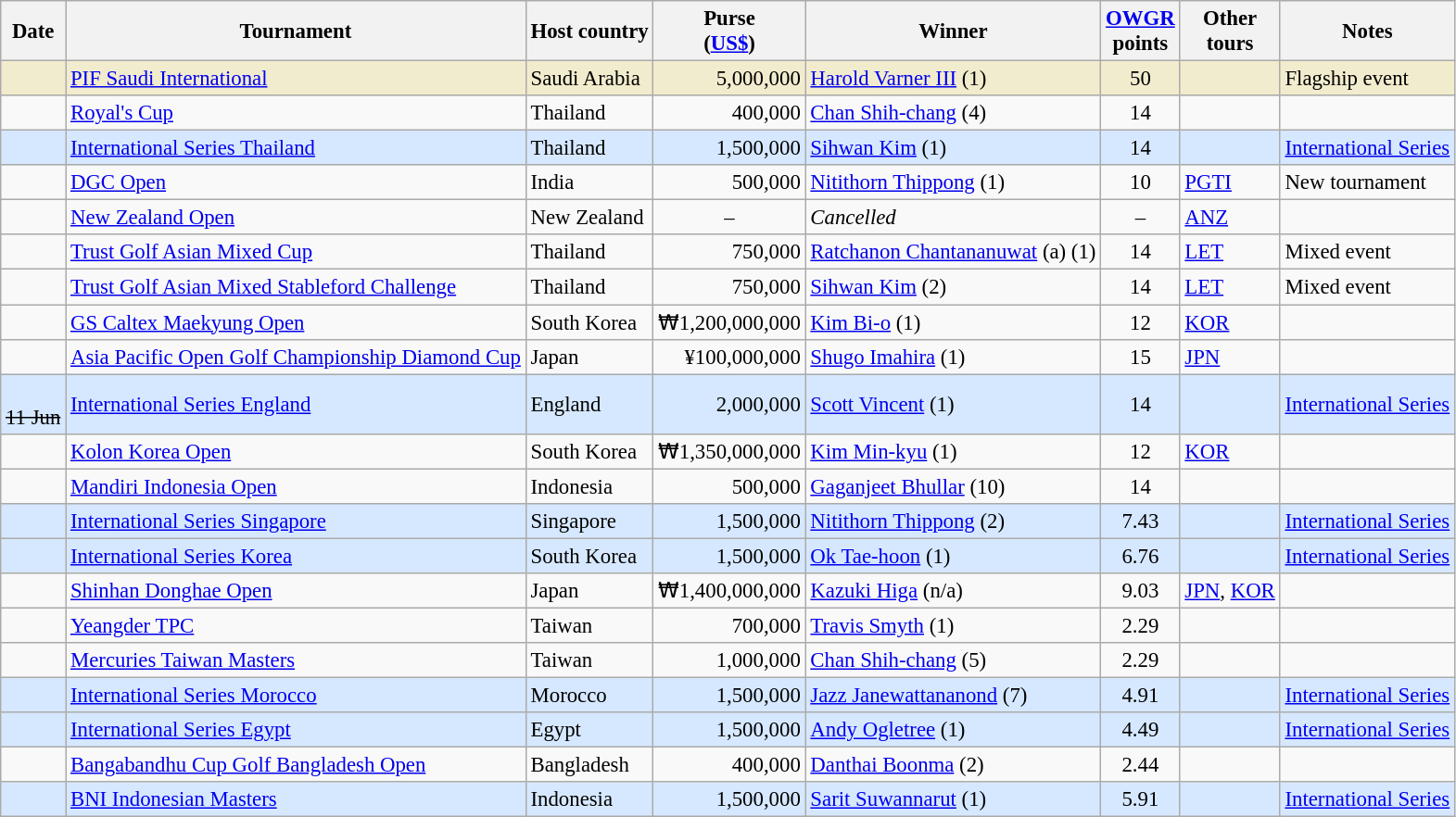<table class="wikitable" style="font-size:95%">
<tr>
<th>Date</th>
<th>Tournament</th>
<th>Host country</th>
<th>Purse<br>(<a href='#'>US$</a>)</th>
<th>Winner</th>
<th><a href='#'>OWGR</a><br>points</th>
<th>Other<br>tours</th>
<th>Notes</th>
</tr>
<tr style="background:#f2ecce;">
<td></td>
<td><a href='#'>PIF Saudi International</a></td>
<td>Saudi Arabia</td>
<td align=right>5,000,000</td>
<td> <a href='#'>Harold Varner III</a> (1)</td>
<td align=center>50</td>
<td></td>
<td>Flagship event</td>
</tr>
<tr>
<td></td>
<td><a href='#'>Royal's Cup</a></td>
<td>Thailand</td>
<td align=right>400,000</td>
<td> <a href='#'>Chan Shih-chang</a> (4)</td>
<td align=center>14</td>
<td></td>
<td></td>
</tr>
<tr style="background:#D6E8FF;">
<td></td>
<td><a href='#'>International Series Thailand</a></td>
<td>Thailand</td>
<td align=right>1,500,000</td>
<td> <a href='#'>Sihwan Kim</a> (1)</td>
<td align=center>14</td>
<td></td>
<td><a href='#'>International Series</a></td>
</tr>
<tr>
<td></td>
<td><a href='#'>DGC Open</a></td>
<td>India</td>
<td align=right>500,000</td>
<td> <a href='#'>Nitithorn Thippong</a> (1)</td>
<td align=center>10</td>
<td><a href='#'>PGTI</a></td>
<td>New tournament</td>
</tr>
<tr>
<td><s></s></td>
<td><a href='#'>New Zealand Open</a></td>
<td>New Zealand</td>
<td align=center>–</td>
<td><em>Cancelled</em></td>
<td align=center>–</td>
<td><a href='#'>ANZ</a></td>
<td></td>
</tr>
<tr>
<td></td>
<td><a href='#'>Trust Golf Asian Mixed Cup</a></td>
<td>Thailand</td>
<td align=right>750,000</td>
<td> <a href='#'>Ratchanon Chantananuwat</a> (a) (1)</td>
<td align=center>14</td>
<td><a href='#'>LET</a></td>
<td>Mixed event</td>
</tr>
<tr>
<td></td>
<td><a href='#'>Trust Golf Asian Mixed Stableford Challenge</a></td>
<td>Thailand</td>
<td align=right>750,000</td>
<td> <a href='#'>Sihwan Kim</a> (2)</td>
<td align=center>14</td>
<td><a href='#'>LET</a></td>
<td>Mixed event</td>
</tr>
<tr>
<td></td>
<td><a href='#'>GS Caltex Maekyung Open</a></td>
<td>South Korea</td>
<td align=right>₩1,200,000,000</td>
<td> <a href='#'>Kim Bi-o</a> (1)</td>
<td align=center>12</td>
<td><a href='#'>KOR</a></td>
<td></td>
</tr>
<tr>
<td></td>
<td><a href='#'>Asia Pacific Open Golf Championship Diamond Cup</a></td>
<td>Japan</td>
<td align=right>¥100,000,000</td>
<td> <a href='#'>Shugo Imahira</a> (1)</td>
<td align=center>15</td>
<td><a href='#'>JPN</a></td>
<td></td>
</tr>
<tr style="background:#D6E8FF;">
<td><br><s>11 Jun</s></td>
<td><a href='#'>International Series England</a></td>
<td>England</td>
<td align=right>2,000,000</td>
<td> <a href='#'>Scott Vincent</a> (1)</td>
<td align=center>14</td>
<td></td>
<td><a href='#'>International Series</a></td>
</tr>
<tr>
<td></td>
<td><a href='#'>Kolon Korea Open</a></td>
<td>South Korea</td>
<td align=right>₩1,350,000,000</td>
<td> <a href='#'>Kim Min-kyu</a> (1)</td>
<td align=center>12</td>
<td><a href='#'>KOR</a></td>
<td></td>
</tr>
<tr>
<td></td>
<td><a href='#'>Mandiri Indonesia Open</a></td>
<td>Indonesia</td>
<td align=right>500,000</td>
<td> <a href='#'>Gaganjeet Bhullar</a> (10)</td>
<td align=center>14</td>
<td></td>
<td></td>
</tr>
<tr style="background:#D6E8FF;">
<td></td>
<td><a href='#'>International Series Singapore</a></td>
<td>Singapore</td>
<td align=right>1,500,000</td>
<td> <a href='#'>Nitithorn Thippong</a> (2)</td>
<td align=center>7.43</td>
<td></td>
<td><a href='#'>International Series</a></td>
</tr>
<tr style="background:#D6E8FF;">
<td></td>
<td><a href='#'>International Series Korea</a></td>
<td>South Korea</td>
<td align=right>1,500,000</td>
<td> <a href='#'>Ok Tae-hoon</a> (1)</td>
<td align=center>6.76</td>
<td></td>
<td><a href='#'>International Series</a></td>
</tr>
<tr>
<td></td>
<td><a href='#'>Shinhan Donghae Open</a></td>
<td>Japan</td>
<td align=right>₩1,400,000,000</td>
<td> <a href='#'>Kazuki Higa</a> (n/a)</td>
<td align=center>9.03</td>
<td><a href='#'>JPN</a>, <a href='#'>KOR</a></td>
<td></td>
</tr>
<tr>
<td></td>
<td><a href='#'>Yeangder TPC</a></td>
<td>Taiwan</td>
<td align=right>700,000</td>
<td> <a href='#'>Travis Smyth</a> (1)</td>
<td align=center>2.29</td>
<td></td>
<td></td>
</tr>
<tr>
<td></td>
<td><a href='#'>Mercuries Taiwan Masters</a></td>
<td>Taiwan</td>
<td align=right>1,000,000</td>
<td> <a href='#'>Chan Shih-chang</a> (5)</td>
<td align=center>2.29</td>
<td></td>
<td></td>
</tr>
<tr style="background:#D6E8FF;">
<td></td>
<td><a href='#'>International Series Morocco</a></td>
<td>Morocco</td>
<td align=right>1,500,000</td>
<td> <a href='#'>Jazz Janewattananond</a> (7)</td>
<td align=center>4.91</td>
<td></td>
<td><a href='#'>International Series</a></td>
</tr>
<tr style="background:#D6E8FF;">
<td></td>
<td><a href='#'>International Series Egypt</a></td>
<td>Egypt</td>
<td align=right>1,500,000</td>
<td> <a href='#'>Andy Ogletree</a> (1)</td>
<td align=center>4.49</td>
<td></td>
<td><a href='#'>International Series</a></td>
</tr>
<tr>
<td></td>
<td><a href='#'>Bangabandhu Cup Golf Bangladesh Open</a></td>
<td>Bangladesh</td>
<td align=right>400,000</td>
<td> <a href='#'>Danthai Boonma</a> (2)</td>
<td align=center>2.44</td>
<td></td>
<td></td>
</tr>
<tr style="background:#D6E8FF;">
<td></td>
<td><a href='#'>BNI Indonesian Masters</a></td>
<td>Indonesia</td>
<td align=right>1,500,000</td>
<td> <a href='#'>Sarit Suwannarut</a> (1)</td>
<td align=center>5.91</td>
<td></td>
<td><a href='#'>International Series</a></td>
</tr>
</table>
